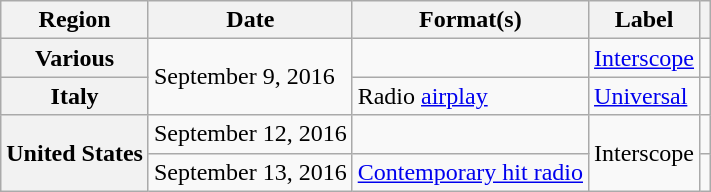<table class="wikitable plainrowheaders">
<tr>
<th scope="col">Region</th>
<th scope="col">Date</th>
<th scope="col">Format(s)</th>
<th scope="col">Label</th>
<th scope="col"></th>
</tr>
<tr>
<th scope="row">Various</th>
<td rowspan="2">September 9, 2016</td>
<td></td>
<td><a href='#'>Interscope</a></td>
<td style="text-align:center;"></td>
</tr>
<tr>
<th scope="row">Italy</th>
<td>Radio <a href='#'>airplay</a></td>
<td><a href='#'>Universal</a></td>
<td style="text-align:center;"></td>
</tr>
<tr>
<th scope="row" rowspan="2">United States</th>
<td>September 12, 2016</td>
<td></td>
<td rowspan="2">Interscope</td>
<td style="text-align:center;"></td>
</tr>
<tr>
<td>September 13, 2016</td>
<td><a href='#'>Contemporary hit radio</a></td>
<td style="text-align:center;"></td>
</tr>
</table>
